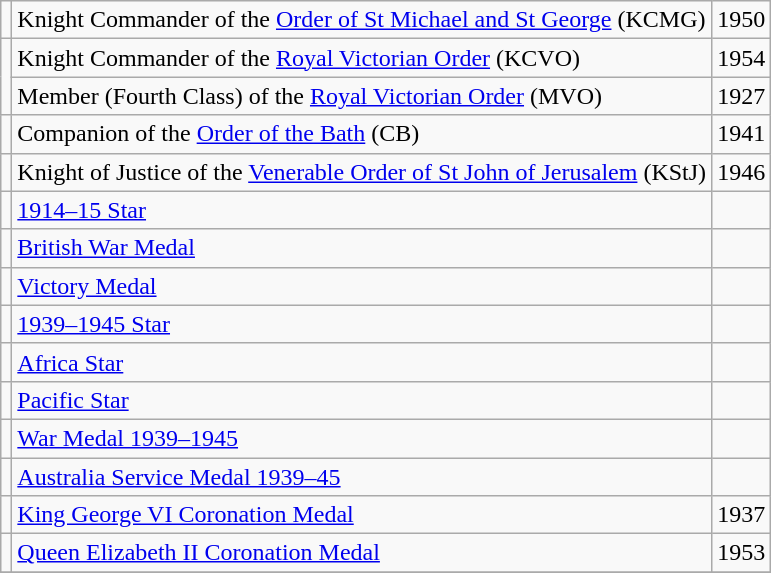<table class="wikitable">
<tr>
<td></td>
<td>Knight Commander of the <a href='#'>Order of St Michael and St George</a> (KCMG)</td>
<td>1950</td>
</tr>
<tr>
<td rowspan=2></td>
<td>Knight Commander of the <a href='#'>Royal Victorian Order</a> (KCVO)</td>
<td>1954</td>
</tr>
<tr>
<td>Member (Fourth Class) of the <a href='#'>Royal Victorian Order</a> (MVO)</td>
<td>1927</td>
</tr>
<tr>
<td></td>
<td>Companion of the <a href='#'>Order of the Bath</a> (CB)</td>
<td>1941</td>
</tr>
<tr>
<td></td>
<td>Knight of Justice of the <a href='#'>Venerable Order of St John of Jerusalem</a> (KStJ)</td>
<td>1946</td>
</tr>
<tr>
<td></td>
<td><a href='#'>1914–15 Star</a></td>
<td></td>
</tr>
<tr>
<td></td>
<td><a href='#'>British War Medal</a></td>
<td></td>
</tr>
<tr>
<td></td>
<td><a href='#'>Victory Medal</a></td>
<td></td>
</tr>
<tr>
<td></td>
<td><a href='#'>1939–1945 Star</a></td>
<td></td>
</tr>
<tr>
<td></td>
<td><a href='#'>Africa Star</a></td>
<td></td>
</tr>
<tr>
<td></td>
<td><a href='#'>Pacific Star</a></td>
<td></td>
</tr>
<tr>
<td></td>
<td><a href='#'>War Medal 1939–1945</a></td>
<td></td>
</tr>
<tr>
<td></td>
<td><a href='#'>Australia Service Medal 1939–45</a></td>
<td></td>
</tr>
<tr>
<td></td>
<td><a href='#'>King George VI Coronation Medal</a></td>
<td>1937</td>
</tr>
<tr>
<td></td>
<td><a href='#'>Queen Elizabeth II Coronation Medal</a></td>
<td>1953</td>
</tr>
<tr>
</tr>
</table>
